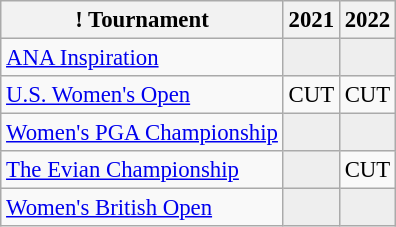<table class="wikitable" style="font-size:95%;text-align:center;">
<tr>
<th>! Tournament</th>
<th>2021</th>
<th>2022</th>
</tr>
<tr>
<td align=left><a href='#'>ANA Inspiration</a></td>
<td style="background:#eeeeee;"></td>
<td style="background:#eeeeee;"></td>
</tr>
<tr>
<td align=left><a href='#'>U.S. Women's Open</a></td>
<td>CUT</td>
<td>CUT</td>
</tr>
<tr>
<td align=left><a href='#'>Women's PGA Championship</a></td>
<td style="background:#eeeeee;"></td>
<td style="background:#eeeeee;"></td>
</tr>
<tr>
<td align=left><a href='#'>The Evian Championship</a></td>
<td style="background:#eeeeee;"></td>
<td>CUT</td>
</tr>
<tr>
<td align=left><a href='#'>Women's British Open</a></td>
<td style="background:#eeeeee;"></td>
<td style="background:#eeeeee;"></td>
</tr>
</table>
